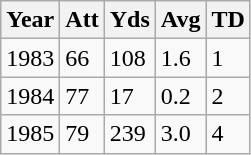<table class="wikitable">
<tr>
<th>Year</th>
<th>Att</th>
<th>Yds</th>
<th>Avg</th>
<th>TD</th>
</tr>
<tr>
<td>1983</td>
<td>66</td>
<td>108</td>
<td>1.6</td>
<td>1</td>
</tr>
<tr>
<td>1984</td>
<td>77</td>
<td>17</td>
<td>0.2</td>
<td>2</td>
</tr>
<tr>
<td>1985</td>
<td>79</td>
<td>239</td>
<td>3.0</td>
<td>4</td>
</tr>
</table>
